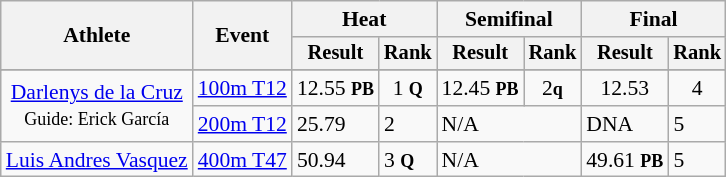<table class="wikitable" style="font-size:90%";text-align:center>
<tr>
<th rowspan="2">Athlete</th>
<th rowspan="2">Event</th>
<th colspan="2">Heat</th>
<th colspan="2">Semifinal</th>
<th colspan="2">Final</th>
</tr>
<tr style="font-size:95%">
<th>Result</th>
<th>Rank</th>
<th>Result</th>
<th>Rank</th>
<th>Result</th>
<th>Rank</th>
</tr>
<tr>
</tr>
<tr align=center>
<td rowspan="2"><a href='#'>Darlenys de la Cruz</a><br><small>Guide: Erick García</small></td>
<td><a href='#'>100m T12</a></td>
<td>12.55 <small><strong>PB</strong></small></td>
<td>1 <small><strong>Q</strong></small></td>
<td>12.45 <small><strong>PB</strong></small></td>
<td>2<small><strong>q</strong></small></td>
<td>12.53</td>
<td>4</td>
</tr>
<tr>
<td><a href='#'>200m T12</a></td>
<td>25.79</td>
<td>2</td>
<td colspan="2">N/A</td>
<td>DNA</td>
<td>5</td>
</tr>
<tr>
<td><a href='#'>Luis Andres Vasquez</a></td>
<td><a href='#'>400m T47</a></td>
<td>50.94</td>
<td>3 <small><strong>Q</strong></small></td>
<td colspan="2">N/A</td>
<td>49.61 <small><strong>PB</strong></small></td>
<td>5</td>
</tr>
</table>
